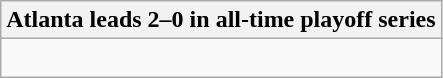<table class="wikitable collapsible collapsed">
<tr>
<th>Atlanta leads 2–0 in all-time playoff series</th>
</tr>
<tr>
<td><br>
</td>
</tr>
</table>
